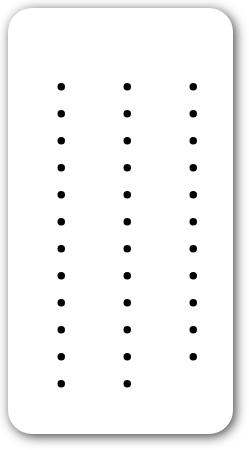<table style=" border-radius:1em; box-shadow: 0.1em 0.1em 0.5em rgba(0,0,0,0.75); background-color: white; border: 1px solid white; padding: 5px;">
<tr style="vertical-align:top;">
<td><br><ul><li></li><li></li><li></li><li></li><li></li><li></li><li></li><li></li><li></li><li></li><li></li><li></li></ul></td>
<td valign="top"><br><ul><li></li><li></li><li></li><li></li><li></li><li></li><li></li><li></li><li></li><li></li><li></li><li></li></ul></td>
<td valign="top"><br><ul><li></li><li></li><li></li><li></li><li></li><li></li><li></li><li></li><li></li><li></li><li></li></ul></td>
<td></td>
</tr>
</table>
